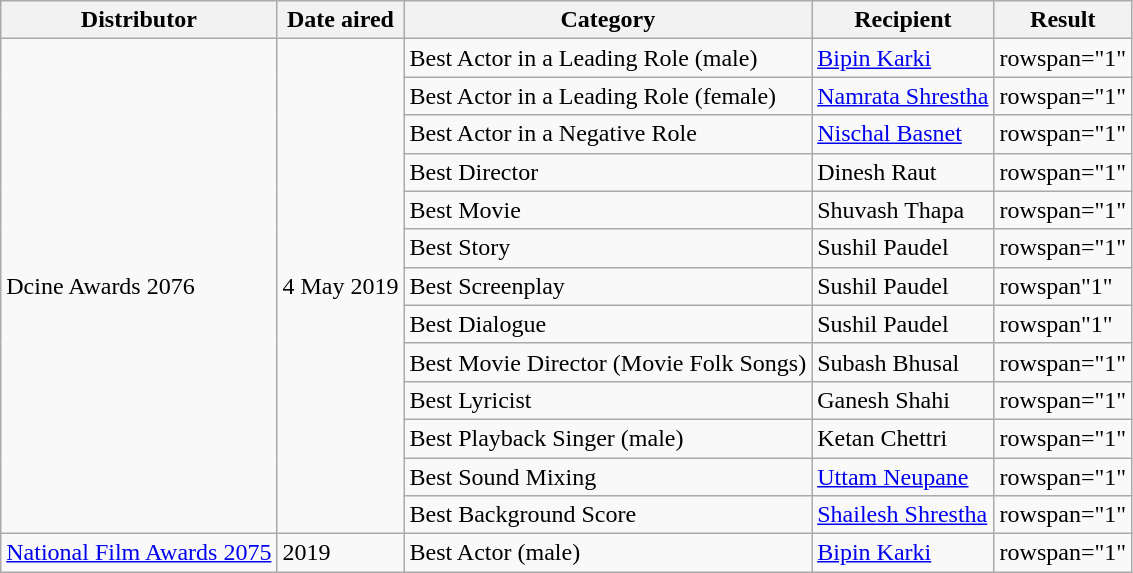<table class="wikitable">
<tr>
<th>Distributor</th>
<th>Date aired</th>
<th>Category</th>
<th>Recipient</th>
<th>Result</th>
</tr>
<tr>
<td rowspan="13">Dcine Awards 2076</td>
<td rowspan="13">4 May 2019</td>
<td>Best Actor in a Leading Role (male)</td>
<td><a href='#'>Bipin Karki</a></td>
<td>rowspan="1" </td>
</tr>
<tr>
<td>Best Actor in a Leading Role (female)</td>
<td><a href='#'>Namrata Shrestha</a></td>
<td>rowspan="1" </td>
</tr>
<tr>
<td>Best Actor in a Negative Role</td>
<td><a href='#'>Nischal Basnet</a></td>
<td>rowspan="1" </td>
</tr>
<tr>
<td>Best Director</td>
<td>Dinesh Raut</td>
<td>rowspan="1" </td>
</tr>
<tr>
<td>Best Movie</td>
<td>Shuvash Thapa</td>
<td>rowspan="1" </td>
</tr>
<tr>
<td>Best Story</td>
<td>Sushil Paudel</td>
<td>rowspan="1" </td>
</tr>
<tr>
<td>Best Screenplay</td>
<td>Sushil Paudel</td>
<td>rowspan"1" </td>
</tr>
<tr>
<td>Best Dialogue</td>
<td>Sushil Paudel</td>
<td>rowspan"1" </td>
</tr>
<tr>
<td>Best Movie Director (Movie Folk Songs)</td>
<td>Subash Bhusal</td>
<td>rowspan="1" </td>
</tr>
<tr>
<td>Best Lyricist</td>
<td>Ganesh Shahi</td>
<td>rowspan="1" </td>
</tr>
<tr>
<td>Best Playback Singer (male)</td>
<td>Ketan Chettri</td>
<td>rowspan="1" </td>
</tr>
<tr>
<td>Best Sound Mixing</td>
<td><a href='#'>Uttam Neupane</a></td>
<td>rowspan="1" </td>
</tr>
<tr>
<td>Best Background Score</td>
<td><a href='#'>Shailesh Shrestha</a></td>
<td>rowspan="1" </td>
</tr>
<tr>
<td rowspan="13"><a href='#'>National Film Awards 2075</a></td>
<td rowspan="13">2019</td>
<td>Best Actor (male)</td>
<td><a href='#'>Bipin Karki</a></td>
<td>rowspan="1" </td>
</tr>
</table>
